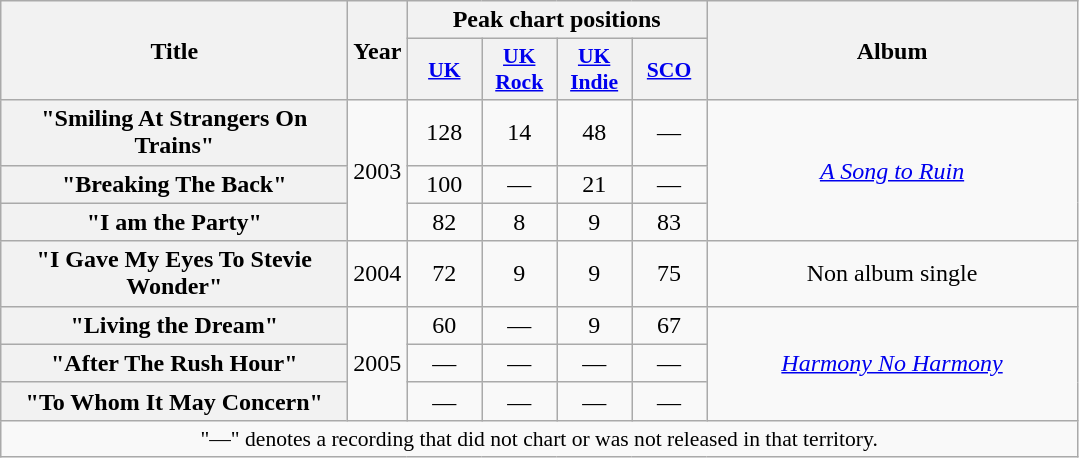<table class="wikitable plainrowheaders" style="text-align:center">
<tr>
<th scope="col" rowspan="2" style="width:14em;">Title</th>
<th scope="col" rowspan="2">Year</th>
<th scope="col" colspan="4">Peak chart positions</th>
<th scope="col" rowspan="2" style="width:15em;">Album</th>
</tr>
<tr>
<th scope="col" style="width:3em;font-size:90%;"><a href='#'>UK</a><br></th>
<th scope="col" style="width:3em;font-size:90%;"><a href='#'>UK<br>Rock</a> <br></th>
<th scope="col" style="width:3em;font-size:90%;"><a href='#'>UK<br>Indie</a> <br></th>
<th scope="col" style="width:3em;font-size:90%;"><a href='#'>SCO</a> <br></th>
</tr>
<tr>
<th scope="row">"Smiling At Strangers On Trains"</th>
<td rowspan="3">2003</td>
<td>128</td>
<td>14</td>
<td>48</td>
<td>—</td>
<td rowspan="3"><em><a href='#'>A Song to Ruin</a></em></td>
</tr>
<tr>
<th scope="row">"Breaking The Back"</th>
<td>100</td>
<td>—</td>
<td>21</td>
<td>—</td>
</tr>
<tr>
<th scope="row">"I am the Party"</th>
<td>82</td>
<td>8</td>
<td>9</td>
<td>83</td>
</tr>
<tr>
<th scope="row">"I Gave My Eyes To Stevie Wonder"</th>
<td rowspan="1">2004</td>
<td>72</td>
<td>9</td>
<td>9</td>
<td>75</td>
<td>Non album single</td>
</tr>
<tr>
<th scope="row">"Living the Dream"</th>
<td rowspan="3">2005</td>
<td>60</td>
<td>—</td>
<td>9</td>
<td>67</td>
<td rowspan="3"><em><a href='#'>Harmony No Harmony</a></em></td>
</tr>
<tr>
<th scope="row">"After The Rush Hour"</th>
<td>—</td>
<td>—</td>
<td>—</td>
<td>—</td>
</tr>
<tr>
<th scope="row">"To Whom It May Concern"</th>
<td>—</td>
<td>—</td>
<td>—</td>
<td>—</td>
</tr>
<tr>
<td colspan="13" style="font-size:90%">"—" denotes a recording that did not chart or was not released in that territory.</td>
</tr>
</table>
